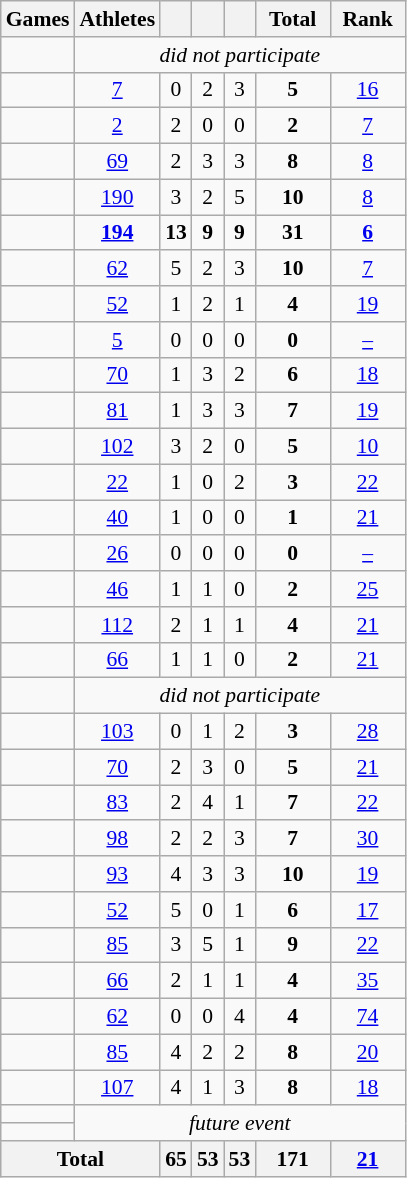<table class="wikitable" style="text-align:center; font-size:90%;">
<tr>
<th>Games</th>
<th>Athletes</th>
<th width:3em; font-weight:bold;"></th>
<th width:3em; font-weight:bold;"></th>
<th width:3em; font-weight:bold;"></th>
<th style="width:3em; font-weight:bold;">Total</th>
<th style="width:3em; font-weight:bold;">Rank</th>
</tr>
<tr>
<td align=left> </td>
<td colspan=6><em>did not participate</em></td>
</tr>
<tr>
<td align=left> </td>
<td><a href='#'>7</a></td>
<td>0</td>
<td>2</td>
<td>3</td>
<td><strong>5</strong></td>
<td><a href='#'>16</a></td>
</tr>
<tr>
<td align=left> </td>
<td><a href='#'>2</a></td>
<td>2</td>
<td>0</td>
<td>0</td>
<td><strong>2</strong></td>
<td><a href='#'>7</a></td>
</tr>
<tr>
<td align=left> </td>
<td><a href='#'>69</a></td>
<td>2</td>
<td>3</td>
<td>3</td>
<td><strong>8</strong></td>
<td><a href='#'>8</a></td>
</tr>
<tr>
<td align=left> </td>
<td><a href='#'>190</a></td>
<td>3</td>
<td>2</td>
<td>5</td>
<td><strong>10</strong></td>
<td><a href='#'>8</a></td>
</tr>
<tr>
<td align=left> </td>
<td><a href='#'><strong>194</strong></a></td>
<td><strong>13</strong></td>
<td><strong>9</strong></td>
<td><strong>9</strong></td>
<td><strong>31</strong></td>
<td><a href='#'><strong>6</strong></a></td>
</tr>
<tr>
<td align=left> </td>
<td><a href='#'>62</a></td>
<td>5</td>
<td>2</td>
<td>3</td>
<td><strong>10</strong></td>
<td><a href='#'>7</a></td>
</tr>
<tr>
<td align=left> </td>
<td><a href='#'>52</a></td>
<td>1</td>
<td>2</td>
<td>1</td>
<td><strong>4</strong></td>
<td><a href='#'>19</a></td>
</tr>
<tr>
<td align=left> </td>
<td><a href='#'>5</a></td>
<td>0</td>
<td>0</td>
<td>0</td>
<td><strong>0</strong></td>
<td><a href='#'>–</a></td>
</tr>
<tr>
<td align=left> </td>
<td><a href='#'>70</a></td>
<td>1</td>
<td>3</td>
<td>2</td>
<td><strong>6</strong></td>
<td><a href='#'>18</a></td>
</tr>
<tr>
<td align=left> </td>
<td><a href='#'>81</a></td>
<td>1</td>
<td>3</td>
<td>3</td>
<td><strong>7</strong></td>
<td><a href='#'>19</a></td>
</tr>
<tr>
<td align=left> </td>
<td><a href='#'>102</a></td>
<td>3</td>
<td>2</td>
<td>0</td>
<td><strong>5</strong></td>
<td><a href='#'>10</a></td>
</tr>
<tr>
<td align=left> </td>
<td><a href='#'>22</a></td>
<td>1</td>
<td>0</td>
<td>2</td>
<td><strong>3</strong></td>
<td><a href='#'>22</a></td>
</tr>
<tr>
<td align=left> </td>
<td><a href='#'>40</a></td>
<td>1</td>
<td>0</td>
<td>0</td>
<td><strong>1</strong></td>
<td><a href='#'>21</a></td>
</tr>
<tr>
<td align=left> </td>
<td><a href='#'>26</a></td>
<td>0</td>
<td>0</td>
<td>0</td>
<td><strong>0</strong></td>
<td><a href='#'>–</a></td>
</tr>
<tr>
<td align=left> </td>
<td><a href='#'>46</a></td>
<td>1</td>
<td>1</td>
<td>0</td>
<td><strong>2</strong></td>
<td><a href='#'>25</a></td>
</tr>
<tr>
<td align=left> </td>
<td><a href='#'>112</a></td>
<td>2</td>
<td>1</td>
<td>1</td>
<td><strong>4</strong></td>
<td><a href='#'>21</a></td>
</tr>
<tr>
<td align=left> </td>
<td><a href='#'>66</a></td>
<td>1</td>
<td>1</td>
<td>0</td>
<td><strong>2</strong></td>
<td><a href='#'>21</a></td>
</tr>
<tr>
<td align=left> </td>
<td colspan=6><em>did not participate</em></td>
</tr>
<tr>
<td align=left> </td>
<td><a href='#'>103</a></td>
<td>0</td>
<td>1</td>
<td>2</td>
<td><strong>3</strong></td>
<td><a href='#'>28</a></td>
</tr>
<tr>
<td align=left> </td>
<td><a href='#'>70</a></td>
<td>2</td>
<td>3</td>
<td>0</td>
<td><strong>5</strong></td>
<td><a href='#'>21</a></td>
</tr>
<tr>
<td align=left> </td>
<td><a href='#'>83</a></td>
<td>2</td>
<td>4</td>
<td>1</td>
<td><strong>7</strong></td>
<td><a href='#'>22</a></td>
</tr>
<tr>
<td align=left> </td>
<td><a href='#'>98</a></td>
<td>2</td>
<td>2</td>
<td>3</td>
<td><strong>7</strong></td>
<td><a href='#'>30</a></td>
</tr>
<tr>
<td align=left> </td>
<td><a href='#'>93</a></td>
<td>4</td>
<td>3</td>
<td>3</td>
<td><strong>10</strong></td>
<td><a href='#'>19</a></td>
</tr>
<tr>
<td align=left> </td>
<td><a href='#'>52</a></td>
<td>5</td>
<td>0</td>
<td>1</td>
<td><strong>6</strong></td>
<td><a href='#'>17</a></td>
</tr>
<tr>
<td align=left> </td>
<td><a href='#'>85</a></td>
<td>3</td>
<td>5</td>
<td>1</td>
<td><strong>9</strong></td>
<td><a href='#'>22</a></td>
</tr>
<tr>
<td align=left> </td>
<td><a href='#'>66</a></td>
<td>2</td>
<td>1</td>
<td>1</td>
<td><strong>4</strong></td>
<td><a href='#'>35</a></td>
</tr>
<tr>
<td align=left> </td>
<td><a href='#'>62</a></td>
<td>0</td>
<td>0</td>
<td>4</td>
<td><strong>4</strong></td>
<td><a href='#'>74</a></td>
</tr>
<tr>
<td align=left> </td>
<td><a href='#'>85</a></td>
<td>4</td>
<td>2</td>
<td>2</td>
<td><strong>8</strong></td>
<td><a href='#'>20</a></td>
</tr>
<tr>
<td align=left> </td>
<td><a href='#'>107</a></td>
<td>4</td>
<td>1</td>
<td>3</td>
<td><strong>8</strong></td>
<td><a href='#'>18</a></td>
</tr>
<tr>
<td align=left> </td>
<td colspan=6 rowspan=2><em>future event</em></td>
</tr>
<tr>
<td align=left> </td>
</tr>
<tr>
<th colspan=2>Total</th>
<th>65</th>
<th>53</th>
<th>53</th>
<th>171</th>
<th><a href='#'>21</a></th>
</tr>
</table>
